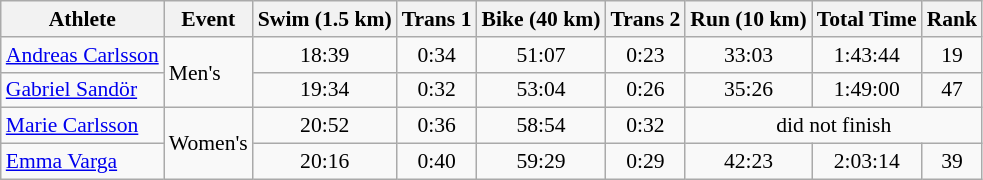<table class="wikitable" style="font-size:90%">
<tr>
<th>Athlete</th>
<th>Event</th>
<th>Swim (1.5 km)</th>
<th>Trans 1</th>
<th>Bike (40 km)</th>
<th>Trans 2</th>
<th>Run (10 km)</th>
<th>Total Time</th>
<th>Rank</th>
</tr>
<tr align=center>
<td align=left><a href='#'>Andreas Carlsson</a></td>
<td align=left rowspan=2>Men's</td>
<td>18:39</td>
<td>0:34</td>
<td>51:07</td>
<td>0:23</td>
<td>33:03</td>
<td>1:43:44</td>
<td>19</td>
</tr>
<tr align=center>
<td align=left><a href='#'>Gabriel Sandör</a></td>
<td>19:34</td>
<td>0:32</td>
<td>53:04</td>
<td>0:26</td>
<td>35:26</td>
<td>1:49:00</td>
<td>47</td>
</tr>
<tr align=center>
<td align=left><a href='#'>Marie Carlsson</a></td>
<td align=left rowspan=2>Women's</td>
<td>20:52</td>
<td>0:36</td>
<td>58:54</td>
<td>0:32</td>
<td colspan=3>did not finish</td>
</tr>
<tr align=center>
<td align=left><a href='#'>Emma Varga</a></td>
<td>20:16</td>
<td>0:40</td>
<td>59:29</td>
<td>0:29</td>
<td>42:23</td>
<td>2:03:14</td>
<td>39</td>
</tr>
</table>
